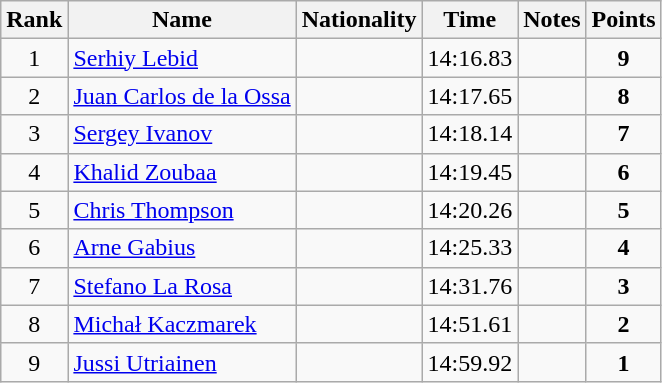<table class="wikitable sortable" style="text-align:center">
<tr>
<th>Rank</th>
<th>Name</th>
<th>Nationality</th>
<th>Time</th>
<th>Notes</th>
<th>Points</th>
</tr>
<tr>
<td>1</td>
<td align=left><a href='#'>Serhiy Lebid</a></td>
<td align=left></td>
<td>14:16.83</td>
<td></td>
<td><strong>9</strong></td>
</tr>
<tr>
<td>2</td>
<td align=left><a href='#'>Juan Carlos de la Ossa</a></td>
<td align=left></td>
<td>14:17.65</td>
<td></td>
<td><strong>8</strong></td>
</tr>
<tr>
<td>3</td>
<td align=left><a href='#'>Sergey Ivanov</a></td>
<td align=left></td>
<td>14:18.14</td>
<td></td>
<td><strong>7</strong></td>
</tr>
<tr>
<td>4</td>
<td align=left><a href='#'>Khalid Zoubaa</a></td>
<td align=left></td>
<td>14:19.45</td>
<td></td>
<td><strong>6</strong></td>
</tr>
<tr>
<td>5</td>
<td align=left><a href='#'>Chris Thompson</a></td>
<td align=left></td>
<td>14:20.26</td>
<td></td>
<td><strong>5</strong></td>
</tr>
<tr>
<td>6</td>
<td align=left><a href='#'>Arne Gabius</a></td>
<td align=left></td>
<td>14:25.33</td>
<td></td>
<td><strong>4</strong></td>
</tr>
<tr>
<td>7</td>
<td align=left><a href='#'>Stefano La Rosa</a></td>
<td align=left></td>
<td>14:31.76</td>
<td></td>
<td><strong>3</strong></td>
</tr>
<tr>
<td>8</td>
<td align=left><a href='#'>Michał Kaczmarek</a></td>
<td align=left></td>
<td>14:51.61</td>
<td></td>
<td><strong>2</strong></td>
</tr>
<tr>
<td>9</td>
<td align=left><a href='#'>Jussi Utriainen</a></td>
<td align=left></td>
<td>14:59.92</td>
<td></td>
<td><strong>1</strong></td>
</tr>
</table>
